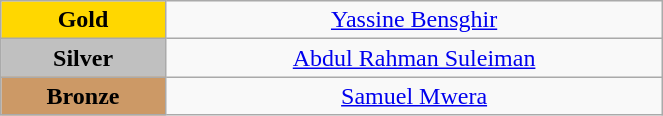<table class="wikitable" style="text-align:center; " width="35%">
<tr>
<td bgcolor="gold"><strong>Gold</strong></td>
<td><a href='#'>Yassine Bensghir</a><br>  <small><em></em></small></td>
</tr>
<tr>
<td bgcolor="silver"><strong>Silver</strong></td>
<td><a href='#'>Abdul Rahman Suleiman</a><br>  <small><em></em></small></td>
</tr>
<tr>
<td bgcolor="CC9966"><strong>Bronze</strong></td>
<td><a href='#'>Samuel Mwera</a><br>  <small><em></em></small></td>
</tr>
</table>
